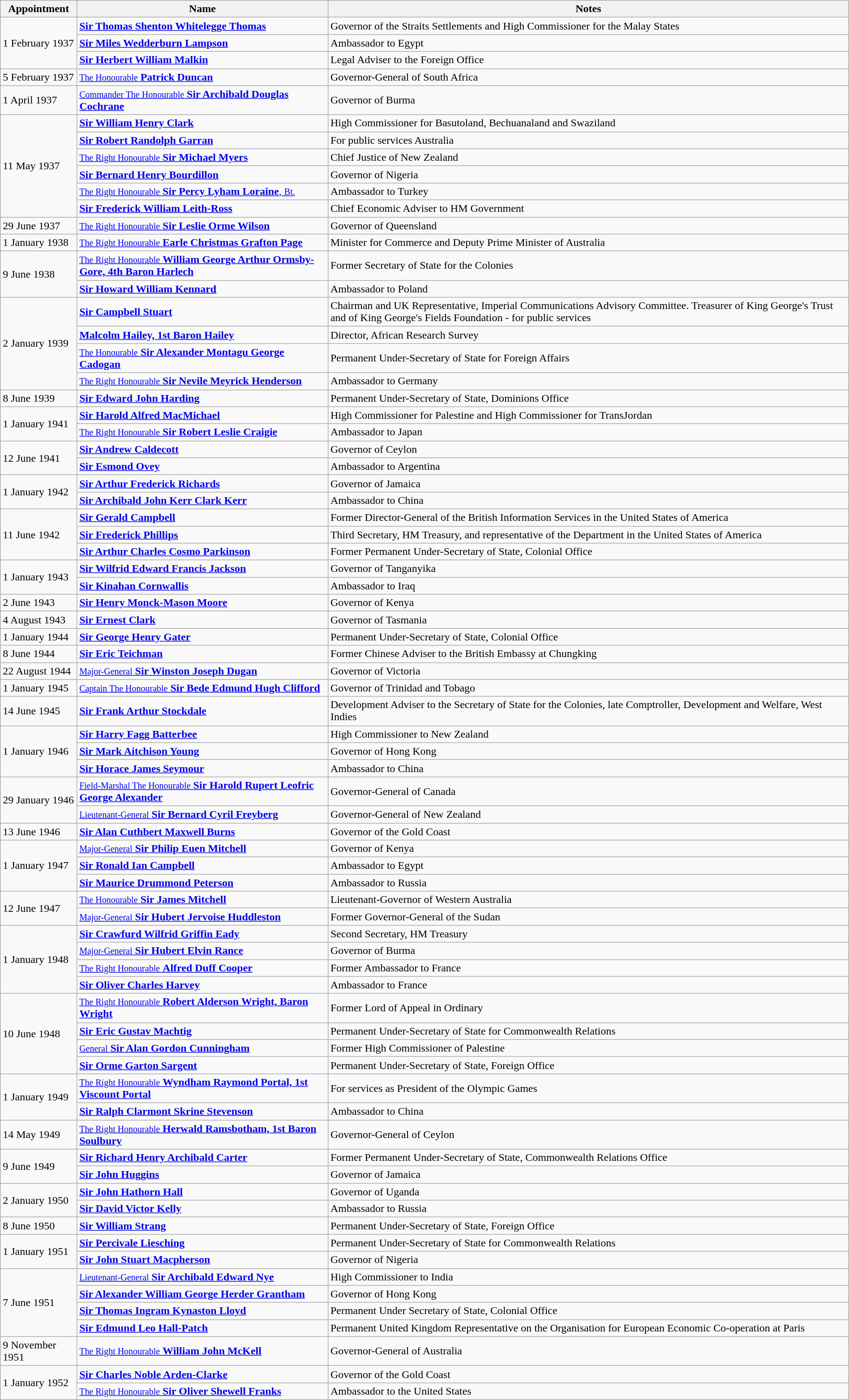<table class="wikitable" style="margin: 1em auto 1em auto">
<tr>
<th>Appointment</th>
<th>Name</th>
<th>Notes</th>
</tr>
<tr>
<td rowspan="3">1 February 1937</td>
<td><strong><a href='#'>Sir Thomas Shenton Whitelegge Thomas</a></strong></td>
<td>Governor of the Straits Settlements and High Commissioner for the Malay States</td>
</tr>
<tr>
<td><strong><a href='#'>Sir Miles Wedderburn Lampson</a></strong></td>
<td>Ambassador to Egypt</td>
</tr>
<tr>
<td><strong><a href='#'>Sir Herbert William Malkin</a></strong></td>
<td>Legal Adviser to the Foreign Office</td>
</tr>
<tr>
<td>5 February 1937</td>
<td><a href='#'><small>The Honourable</small> <strong>Patrick Duncan</strong></a></td>
<td>Governor-General of South Africa</td>
</tr>
<tr>
<td>1 April 1937</td>
<td><a href='#'><small>Commander The Honourable</small> <strong>Sir Archibald Douglas Cochrane</strong></a></td>
<td>Governor of Burma</td>
</tr>
<tr>
<td rowspan="6">11 May 1937</td>
<td><strong><a href='#'>Sir William Henry Clark</a></strong></td>
<td>High Commissioner for Basutoland, Bechuanaland and Swaziland</td>
</tr>
<tr>
<td><strong><a href='#'>Sir Robert Randolph Garran</a></strong></td>
<td>For public services Australia</td>
</tr>
<tr>
<td><a href='#'><small>The Right Honourable</small> <strong>Sir Michael Myers</strong></a></td>
<td>Chief Justice of New Zealand</td>
</tr>
<tr>
<td><strong><a href='#'>Sir Bernard Henry Bourdillon</a></strong></td>
<td>Governor of Nigeria</td>
</tr>
<tr>
<td><a href='#'><small>The Right Honourable</small> <strong>Sir Percy Lyham Loraine</strong>, <small>Bt.</small></a></td>
<td>Ambassador to Turkey</td>
</tr>
<tr>
<td><strong><a href='#'>Sir Frederick William Leith-Ross</a></strong></td>
<td>Chief Economic Adviser to HM Government</td>
</tr>
<tr>
<td>29 June 1937</td>
<td><a href='#'><small>The Right Honourable</small> <strong>Sir Leslie Orme Wilson</strong></a></td>
<td>Governor of Queensland</td>
</tr>
<tr>
<td>1 January 1938</td>
<td><a href='#'><small>The Right Honourable</small> <strong>Earle Christmas Grafton Page</strong></a></td>
<td>Minister for Commerce and Deputy Prime Minister of Australia</td>
</tr>
<tr>
<td rowspan="2">9 June 1938</td>
<td><a href='#'><small>The Right Honourable</small> <strong>William George Arthur Ormsby-Gore, 4th Baron Harlech</strong></a></td>
<td>Former Secretary of State for the Colonies</td>
</tr>
<tr>
<td><strong><a href='#'>Sir Howard William Kennard</a></strong></td>
<td>Ambassador to Poland</td>
</tr>
<tr>
<td rowspan="4">2 January 1939</td>
<td><strong><a href='#'>Sir Campbell Stuart</a></strong></td>
<td>Chairman and UK Representative, Imperial Communications Advisory Committee. Treasurer of King George's Trust and of King George's Fields Foundation - for public services</td>
</tr>
<tr>
<td><strong><a href='#'>Malcolm Hailey, 1st Baron Hailey</a></strong></td>
<td>Director, African Research Survey</td>
</tr>
<tr>
<td><a href='#'><small>The Honourable</small> <strong>Sir Alexander Montagu George Cadogan</strong></a></td>
<td>Permanent Under-Secretary of State for Foreign Affairs</td>
</tr>
<tr>
<td><a href='#'><small>The Right Honourable</small> <strong>Sir Nevile Meyrick Henderson</strong></a></td>
<td>Ambassador to Germany</td>
</tr>
<tr>
<td>8 June 1939</td>
<td><strong><a href='#'>Sir Edward John Harding</a></strong></td>
<td>Permanent Under-Secretary of State, Dominions Office</td>
</tr>
<tr>
<td rowspan="2">1 January 1941</td>
<td><strong><a href='#'>Sir Harold Alfred MacMichael</a></strong></td>
<td>High Commissioner for Palestine and High Commissioner for TransJordan</td>
</tr>
<tr>
<td><a href='#'><small>The Right Honourable</small> <strong>Sir Robert Leslie Craigie</strong></a></td>
<td>Ambassador to Japan</td>
</tr>
<tr>
<td rowspan="2">12 June 1941</td>
<td><strong><a href='#'>Sir Andrew Caldecott</a></strong></td>
<td>Governor of Ceylon</td>
</tr>
<tr>
<td><strong><a href='#'>Sir Esmond Ovey</a></strong></td>
<td>Ambassador to Argentina</td>
</tr>
<tr>
<td rowspan="2">1 January 1942</td>
<td><strong><a href='#'>Sir Arthur Frederick Richards</a></strong></td>
<td>Governor of Jamaica</td>
</tr>
<tr>
<td><strong><a href='#'>Sir Archibald John Kerr Clark Kerr</a></strong></td>
<td>Ambassador to China</td>
</tr>
<tr>
<td rowspan="3">11 June 1942</td>
<td><strong><a href='#'>Sir Gerald Campbell</a></strong></td>
<td>Former Director-General of the British Information Services in the United States of America</td>
</tr>
<tr>
<td><strong><a href='#'>Sir Frederick Phillips</a></strong></td>
<td>Third Secretary, HM Treasury, and representative of the Department in the United States of America</td>
</tr>
<tr>
<td><strong><a href='#'>Sir Arthur Charles Cosmo Parkinson</a></strong></td>
<td>Former Permanent Under-Secretary of State, Colonial Office</td>
</tr>
<tr>
<td rowspan="2">1 January 1943</td>
<td><strong><a href='#'>Sir Wilfrid Edward Francis Jackson</a></strong></td>
<td>Governor of Tanganyika</td>
</tr>
<tr>
<td><strong><a href='#'>Sir Kinahan Cornwallis</a></strong></td>
<td>Ambassador to Iraq</td>
</tr>
<tr>
<td>2 June 1943</td>
<td><strong><a href='#'>Sir Henry Monck-Mason Moore</a></strong></td>
<td>Governor of Kenya</td>
</tr>
<tr>
<td>4 August 1943</td>
<td><strong><a href='#'>Sir Ernest Clark</a></strong></td>
<td>Governor of Tasmania</td>
</tr>
<tr>
<td>1 January 1944</td>
<td><strong><a href='#'>Sir George Henry Gater</a></strong></td>
<td>Permanent Under-Secretary of State, Colonial Office</td>
</tr>
<tr>
<td>8 June 1944</td>
<td><strong><a href='#'>Sir Eric Teichman</a></strong></td>
<td>Former Chinese Adviser to the British Embassy at Chungking</td>
</tr>
<tr>
<td>22 August 1944</td>
<td><a href='#'><small>Major-General</small> <strong>Sir Winston Joseph Dugan</strong></a></td>
<td>Governor of Victoria</td>
</tr>
<tr>
<td>1 January 1945</td>
<td><a href='#'><small>Captain The Honourable</small> <strong>Sir Bede Edmund Hugh Clifford</strong></a></td>
<td>Governor of Trinidad and Tobago</td>
</tr>
<tr>
<td>14 June 1945</td>
<td><strong><a href='#'>Sir Frank Arthur Stockdale</a></strong></td>
<td>Development Adviser to the Secretary of State for the Colonies, late Comptroller, Development and Welfare, West Indies</td>
</tr>
<tr>
<td rowspan="3">1 January 1946</td>
<td><strong><a href='#'>Sir Harry Fagg Batterbee</a></strong></td>
<td>High Commissioner to New Zealand</td>
</tr>
<tr>
<td><strong><a href='#'>Sir Mark Aitchison Young</a></strong></td>
<td>Governor of Hong Kong</td>
</tr>
<tr>
<td><strong><a href='#'>Sir Horace James Seymour</a></strong></td>
<td>Ambassador to China</td>
</tr>
<tr>
<td rowspan="2">29 January 1946</td>
<td><a href='#'><small>Field-Marshal The Honourable</small> <strong>Sir Harold Rupert Leofric George Alexander</strong></a></td>
<td>Governor-General of Canada</td>
</tr>
<tr>
<td><a href='#'><small>Lieutenant-General</small> <strong>Sir Bernard Cyril Freyberg</strong></a></td>
<td>Governor-General of New Zealand</td>
</tr>
<tr>
<td>13 June 1946</td>
<td><strong><a href='#'>Sir Alan Cuthbert Maxwell Burns</a></strong></td>
<td>Governor of the Gold Coast</td>
</tr>
<tr>
<td rowspan="3">1 January 1947</td>
<td><a href='#'><small>Major-General</small> <strong>Sir Philip Euen Mitchell</strong></a></td>
<td>Governor of Kenya</td>
</tr>
<tr>
<td><strong><a href='#'>Sir Ronald Ian Campbell</a></strong></td>
<td>Ambassador to Egypt</td>
</tr>
<tr>
<td><strong><a href='#'>Sir Maurice Drummond Peterson</a></strong></td>
<td>Ambassador to Russia</td>
</tr>
<tr>
<td rowspan="2">12 June 1947</td>
<td><a href='#'><small>The Honourable</small> <strong>Sir James Mitchell</strong></a></td>
<td>Lieutenant-Governor of Western Australia</td>
</tr>
<tr>
<td><a href='#'><small>Major-General</small> <strong>Sir Hubert Jervoise Huddleston</strong></a></td>
<td>Former Governor-General of the Sudan</td>
</tr>
<tr>
<td rowspan="4">1 January 1948</td>
<td><strong><a href='#'>Sir Crawfurd Wilfrid Griffin Eady</a></strong></td>
<td>Second Secretary, HM Treasury</td>
</tr>
<tr>
<td><a href='#'><small>Major-General</small> <strong>Sir Hubert Elvin Rance</strong></a></td>
<td>Governor of Burma</td>
</tr>
<tr>
<td><a href='#'><small>The Right Honourable</small> <strong>Alfred Duff Cooper</strong></a></td>
<td>Former Ambassador to France</td>
</tr>
<tr>
<td><strong><a href='#'>Sir Oliver Charles Harvey</a></strong></td>
<td>Ambassador to France</td>
</tr>
<tr>
<td rowspan="4">10 June 1948</td>
<td><a href='#'><small>The Right Honourable</small> <strong>Robert Alderson Wright, Baron Wright</strong></a></td>
<td>Former Lord of Appeal in Ordinary</td>
</tr>
<tr>
<td><strong><a href='#'>Sir Eric Gustav Machtig</a></strong></td>
<td>Permanent Under-Secretary of State for Commonwealth Relations</td>
</tr>
<tr>
<td><a href='#'><small>General</small> <strong>Sir Alan Gordon Cunningham</strong></a></td>
<td>Former High Commissioner of Palestine</td>
</tr>
<tr>
<td><strong><a href='#'>Sir Orme Garton Sargent</a></strong></td>
<td>Permanent Under-Secretary of State, Foreign Office</td>
</tr>
<tr>
<td rowspan="2">1 January 1949</td>
<td><a href='#'><small>The Right Honourable</small> <strong>Wyndham Raymond Portal, 1st Viscount Portal</strong></a></td>
<td>For services as President of the Olympic Games</td>
</tr>
<tr>
<td><strong><a href='#'>Sir Ralph Clarmont Skrine Stevenson</a></strong></td>
<td>Ambassador to China</td>
</tr>
<tr>
<td>14 May 1949</td>
<td><a href='#'><small>The Right Honourable</small> <strong>Herwald Ramsbotham, 1st Baron Soulbury</strong></a></td>
<td>Governor-General of Ceylon</td>
</tr>
<tr>
<td rowspan="2">9 June 1949</td>
<td><strong><a href='#'>Sir Richard Henry Archibald Carter</a></strong></td>
<td>Former Permanent Under-Secretary of State, Commonwealth Relations Office</td>
</tr>
<tr>
<td><strong><a href='#'>Sir John Huggins</a></strong></td>
<td>Governor of Jamaica</td>
</tr>
<tr>
<td rowspan="2">2 January 1950</td>
<td><strong><a href='#'>Sir John Hathorn Hall</a></strong></td>
<td>Governor of Uganda</td>
</tr>
<tr>
<td><strong><a href='#'>Sir David Victor Kelly</a></strong></td>
<td>Ambassador to Russia</td>
</tr>
<tr>
<td>8 June 1950</td>
<td><strong><a href='#'>Sir William Strang</a></strong></td>
<td>Permanent Under-Secretary of State, Foreign Office</td>
</tr>
<tr>
<td rowspan="2">1 January 1951</td>
<td><strong><a href='#'>Sir Percivale Liesching</a></strong></td>
<td>Permanent Under-Secretary of State for Commonwealth Relations</td>
</tr>
<tr>
<td><strong><a href='#'>Sir John Stuart Macpherson</a></strong></td>
<td>Governor of Nigeria</td>
</tr>
<tr>
<td rowspan="4">7 June 1951</td>
<td><a href='#'><small>Lieutenant-General</small> <strong>Sir Archibald Edward Nye</strong></a></td>
<td>High Commissioner to India</td>
</tr>
<tr>
<td><strong><a href='#'>Sir Alexander William George Herder Grantham</a></strong></td>
<td>Governor of Hong Kong</td>
</tr>
<tr>
<td><strong><a href='#'>Sir Thomas Ingram Kynaston Lloyd</a></strong></td>
<td>Permanent Under Secretary of State, Colonial Office</td>
</tr>
<tr>
<td><strong><a href='#'>Sir Edmund Leo Hall-Patch</a></strong></td>
<td>Permanent United Kingdom Representative on the Organisation for European Economic Co-operation at Paris</td>
</tr>
<tr>
<td>9 November 1951</td>
<td><a href='#'><small>The Right Honourable</small> <strong>William John McKell</strong></a></td>
<td>Governor-General of Australia</td>
</tr>
<tr>
<td rowspan="2">1 January 1952</td>
<td><strong><a href='#'>Sir Charles Noble Arden-Clarke</a></strong></td>
<td>Governor of the Gold Coast</td>
</tr>
<tr>
<td><a href='#'><small>The Right Honourable</small> <strong>Sir Oliver Shewell Franks</strong></a></td>
<td>Ambassador to the United States</td>
</tr>
</table>
